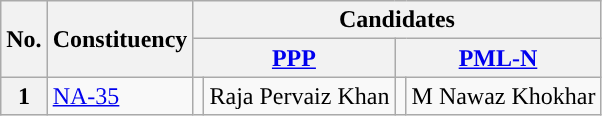<table class="wikitable sortable">
<tr>
<th rowspan="2">No.</th>
<th rowspan="2">Constituency</th>
<th colspan="6">Candidates</th>
</tr>
<tr>
<th colspan="2"><a href='#'>PPP</a></th>
<th colspan="2"><a href='#'>PML-N</a></th>
</tr>
<tr>
<th>1</th>
<td><a href='#'>NA-35</a></td>
<td style="color:inherit;background:"></td>
<td>Raja Pervaiz Khan</td>
<td style="color:inherit;background:"></td>
<td>M Nawaz Khokhar</td>
</tr>
</table>
